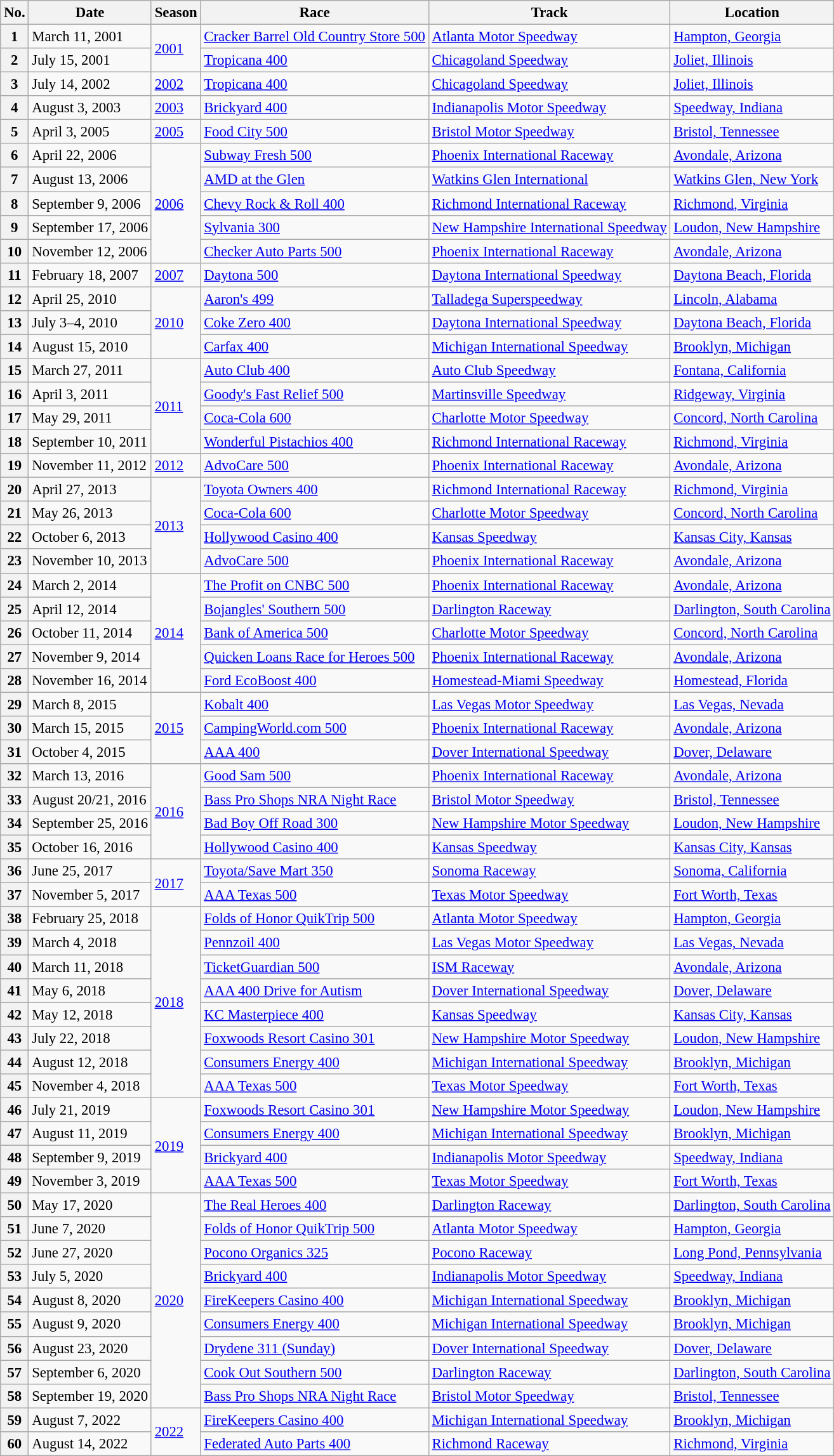<table class="wikitable sortable plainrowheaders" style="font-size:95%">
<tr>
<th scope="col">No.</th>
<th scope="col">Date</th>
<th scope="col">Season</th>
<th scope="col">Race</th>
<th scope="col">Track</th>
<th scope="col">Location</th>
</tr>
<tr>
<th scope="row">1</th>
<td>March 11, 2001</td>
<td rowspan=2><a href='#'>2001</a></td>
<td><a href='#'>Cracker Barrel Old Country Store 500</a></td>
<td><a href='#'>Atlanta Motor Speedway</a></td>
<td><a href='#'>Hampton, Georgia</a></td>
</tr>
<tr>
<th scope="row">2</th>
<td>July 15, 2001</td>
<td><a href='#'>Tropicana 400</a></td>
<td><a href='#'>Chicagoland Speedway</a></td>
<td><a href='#'>Joliet, Illinois</a></td>
</tr>
<tr>
<th scope="row">3</th>
<td>July 14, 2002</td>
<td><a href='#'>2002</a></td>
<td><a href='#'>Tropicana 400</a></td>
<td><a href='#'>Chicagoland Speedway</a></td>
<td><a href='#'>Joliet, Illinois</a></td>
</tr>
<tr>
<th scope="row">4</th>
<td>August 3, 2003</td>
<td><a href='#'>2003</a></td>
<td><a href='#'>Brickyard 400</a></td>
<td><a href='#'>Indianapolis Motor Speedway</a></td>
<td><a href='#'>Speedway, Indiana</a></td>
</tr>
<tr>
<th scope="row">5</th>
<td>April 3, 2005</td>
<td><a href='#'>2005</a></td>
<td><a href='#'>Food City 500</a></td>
<td><a href='#'>Bristol Motor Speedway</a></td>
<td><a href='#'>Bristol, Tennessee</a></td>
</tr>
<tr>
<th scope="row">6</th>
<td>April 22, 2006</td>
<td rowspan=5><a href='#'>2006</a></td>
<td><a href='#'>Subway Fresh 500</a></td>
<td><a href='#'>Phoenix International Raceway</a></td>
<td><a href='#'>Avondale, Arizona</a></td>
</tr>
<tr>
<th scope="row">7</th>
<td>August 13, 2006</td>
<td><a href='#'>AMD at the Glen</a></td>
<td><a href='#'>Watkins Glen International</a></td>
<td><a href='#'>Watkins Glen, New York</a></td>
</tr>
<tr>
<th scope="row">8</th>
<td>September 9, 2006</td>
<td><a href='#'>Chevy Rock & Roll 400</a></td>
<td><a href='#'>Richmond International Raceway</a></td>
<td><a href='#'>Richmond, Virginia</a></td>
</tr>
<tr>
<th scope="row">9</th>
<td>September 17, 2006</td>
<td><a href='#'>Sylvania 300</a></td>
<td><a href='#'>New Hampshire International Speedway</a></td>
<td><a href='#'>Loudon, New Hampshire</a></td>
</tr>
<tr>
<th scope="row">10</th>
<td>November 12, 2006</td>
<td><a href='#'>Checker Auto Parts 500</a></td>
<td><a href='#'>Phoenix International Raceway</a></td>
<td><a href='#'>Avondale, Arizona</a></td>
</tr>
<tr>
<th scope="row">11</th>
<td>February 18, 2007</td>
<td><a href='#'>2007</a></td>
<td><a href='#'>Daytona 500</a></td>
<td><a href='#'>Daytona International Speedway</a></td>
<td><a href='#'>Daytona Beach, Florida</a></td>
</tr>
<tr>
<th scope="row">12</th>
<td>April 25, 2010</td>
<td rowspan=3><a href='#'>2010</a></td>
<td><a href='#'>Aaron's 499</a></td>
<td><a href='#'>Talladega Superspeedway</a></td>
<td><a href='#'>Lincoln, Alabama</a></td>
</tr>
<tr>
<th scope="row">13</th>
<td>July 3–4, 2010</td>
<td><a href='#'>Coke Zero 400</a></td>
<td><a href='#'>Daytona International Speedway</a></td>
<td><a href='#'>Daytona Beach, Florida</a></td>
</tr>
<tr>
<th scope="row">14</th>
<td>August 15, 2010</td>
<td><a href='#'>Carfax 400</a></td>
<td><a href='#'>Michigan International Speedway</a></td>
<td><a href='#'>Brooklyn, Michigan</a></td>
</tr>
<tr>
<th scope="row">15</th>
<td>March 27, 2011</td>
<td rowspan=4><a href='#'>2011</a></td>
<td><a href='#'>Auto Club 400</a></td>
<td><a href='#'>Auto Club Speedway</a></td>
<td><a href='#'>Fontana, California</a></td>
</tr>
<tr>
<th scope="row">16</th>
<td>April 3, 2011</td>
<td><a href='#'>Goody's Fast Relief 500</a></td>
<td><a href='#'>Martinsville Speedway</a></td>
<td><a href='#'>Ridgeway, Virginia</a></td>
</tr>
<tr>
<th scope="row">17</th>
<td>May 29, 2011</td>
<td><a href='#'>Coca-Cola 600</a></td>
<td><a href='#'>Charlotte Motor Speedway</a></td>
<td><a href='#'>Concord, North Carolina</a></td>
</tr>
<tr>
<th scope="row">18</th>
<td>September 10, 2011</td>
<td><a href='#'>Wonderful Pistachios 400</a></td>
<td><a href='#'>Richmond International Raceway</a></td>
<td><a href='#'>Richmond, Virginia</a></td>
</tr>
<tr>
<th scope="row">19</th>
<td>November 11, 2012</td>
<td><a href='#'>2012</a></td>
<td><a href='#'>AdvoCare 500</a></td>
<td><a href='#'>Phoenix International Raceway</a></td>
<td><a href='#'>Avondale, Arizona</a></td>
</tr>
<tr>
<th scope="row">20</th>
<td>April 27, 2013</td>
<td rowspan=4><a href='#'>2013</a></td>
<td><a href='#'>Toyota Owners 400</a></td>
<td><a href='#'>Richmond International Raceway</a></td>
<td><a href='#'>Richmond, Virginia</a></td>
</tr>
<tr>
<th scope="row">21</th>
<td>May 26, 2013</td>
<td><a href='#'>Coca-Cola 600</a></td>
<td><a href='#'>Charlotte Motor Speedway</a></td>
<td><a href='#'>Concord, North Carolina</a></td>
</tr>
<tr>
<th scope="row">22</th>
<td>October 6, 2013</td>
<td><a href='#'>Hollywood Casino 400</a></td>
<td><a href='#'>Kansas Speedway</a></td>
<td><a href='#'>Kansas City, Kansas</a></td>
</tr>
<tr>
<th scope="row">23</th>
<td>November 10, 2013</td>
<td><a href='#'>AdvoCare 500</a></td>
<td><a href='#'>Phoenix International Raceway</a></td>
<td><a href='#'>Avondale, Arizona</a></td>
</tr>
<tr>
<th scope="row">24</th>
<td>March 2, 2014</td>
<td rowspan=5><a href='#'>2014</a></td>
<td><a href='#'>The Profit on CNBC 500</a></td>
<td><a href='#'>Phoenix International Raceway</a></td>
<td><a href='#'>Avondale, Arizona</a></td>
</tr>
<tr>
<th scope="row">25</th>
<td>April 12, 2014</td>
<td><a href='#'>Bojangles' Southern 500</a></td>
<td><a href='#'>Darlington Raceway</a></td>
<td><a href='#'>Darlington, South Carolina</a></td>
</tr>
<tr>
<th scope="row">26</th>
<td>October 11, 2014</td>
<td><a href='#'>Bank of America 500</a></td>
<td><a href='#'>Charlotte Motor Speedway</a></td>
<td><a href='#'>Concord, North Carolina</a></td>
</tr>
<tr>
<th scope="row">27</th>
<td>November 9, 2014</td>
<td><a href='#'>Quicken Loans Race for Heroes 500</a></td>
<td><a href='#'>Phoenix International Raceway</a></td>
<td><a href='#'>Avondale, Arizona</a></td>
</tr>
<tr>
<th scope="row">28</th>
<td>November 16, 2014</td>
<td><a href='#'>Ford EcoBoost 400</a></td>
<td><a href='#'>Homestead-Miami Speedway</a></td>
<td><a href='#'>Homestead, Florida</a></td>
</tr>
<tr>
<th scope="row">29</th>
<td>March 8, 2015</td>
<td rowspan=3><a href='#'>2015</a></td>
<td><a href='#'>Kobalt 400</a></td>
<td><a href='#'>Las Vegas Motor Speedway</a></td>
<td><a href='#'>Las Vegas, Nevada</a></td>
</tr>
<tr>
<th scope="row">30</th>
<td>March 15, 2015</td>
<td><a href='#'>CampingWorld.com 500</a></td>
<td><a href='#'>Phoenix International Raceway</a></td>
<td><a href='#'>Avondale, Arizona</a></td>
</tr>
<tr>
<th scope="row">31</th>
<td>October 4, 2015</td>
<td><a href='#'>AAA 400</a></td>
<td><a href='#'>Dover International Speedway</a></td>
<td><a href='#'>Dover, Delaware</a></td>
</tr>
<tr>
<th scope="row">32</th>
<td>March 13, 2016</td>
<td rowspan=4><a href='#'>2016</a></td>
<td><a href='#'>Good Sam 500</a></td>
<td><a href='#'>Phoenix International Raceway</a></td>
<td><a href='#'>Avondale, Arizona</a></td>
</tr>
<tr>
<th scope="row">33</th>
<td>August 20/21, 2016</td>
<td><a href='#'>Bass Pro Shops NRA Night Race</a></td>
<td><a href='#'>Bristol Motor Speedway</a></td>
<td><a href='#'>Bristol, Tennessee</a></td>
</tr>
<tr>
<th scope="row">34</th>
<td>September 25, 2016</td>
<td><a href='#'>Bad Boy Off Road 300</a></td>
<td><a href='#'>New Hampshire Motor Speedway</a></td>
<td><a href='#'>Loudon, New Hampshire</a></td>
</tr>
<tr>
<th scope="row">35</th>
<td>October 16, 2016</td>
<td><a href='#'>Hollywood Casino 400</a></td>
<td><a href='#'>Kansas Speedway</a></td>
<td><a href='#'>Kansas City, Kansas</a></td>
</tr>
<tr>
<th scope="row">36</th>
<td>June 25, 2017</td>
<td rowspan=2><a href='#'>2017</a></td>
<td><a href='#'>Toyota/Save Mart 350</a></td>
<td><a href='#'>Sonoma Raceway</a></td>
<td><a href='#'>Sonoma, California</a></td>
</tr>
<tr>
<th scope="row">37</th>
<td>November 5, 2017</td>
<td><a href='#'>AAA Texas 500</a></td>
<td><a href='#'>Texas Motor Speedway</a></td>
<td><a href='#'>Fort Worth, Texas</a></td>
</tr>
<tr>
<th scope="row">38</th>
<td>February 25, 2018</td>
<td rowspan=8><a href='#'>2018</a></td>
<td><a href='#'>Folds of Honor QuikTrip 500</a></td>
<td><a href='#'>Atlanta Motor Speedway</a></td>
<td><a href='#'>Hampton, Georgia</a></td>
</tr>
<tr>
<th scope="row">39</th>
<td>March 4, 2018</td>
<td><a href='#'>Pennzoil 400</a></td>
<td><a href='#'>Las Vegas Motor Speedway</a></td>
<td><a href='#'>Las Vegas, Nevada</a></td>
</tr>
<tr>
<th scope="row">40</th>
<td>March 11, 2018</td>
<td><a href='#'>TicketGuardian 500</a></td>
<td><a href='#'>ISM Raceway</a></td>
<td><a href='#'>Avondale, Arizona</a></td>
</tr>
<tr>
<th scope="row">41</th>
<td>May 6, 2018</td>
<td><a href='#'>AAA 400 Drive for Autism</a></td>
<td><a href='#'>Dover International Speedway</a></td>
<td><a href='#'>Dover, Delaware</a></td>
</tr>
<tr>
<th scope="row">42</th>
<td>May 12, 2018</td>
<td><a href='#'>KC Masterpiece 400</a></td>
<td><a href='#'>Kansas Speedway</a></td>
<td><a href='#'>Kansas City, Kansas</a></td>
</tr>
<tr>
<th scope="row">43</th>
<td>July 22, 2018</td>
<td><a href='#'>Foxwoods Resort Casino 301</a></td>
<td><a href='#'>New Hampshire Motor Speedway</a></td>
<td><a href='#'>Loudon, New Hampshire</a></td>
</tr>
<tr>
<th scope="row">44</th>
<td>August 12, 2018</td>
<td><a href='#'>Consumers Energy 400</a></td>
<td><a href='#'>Michigan International Speedway</a></td>
<td><a href='#'>Brooklyn, Michigan</a></td>
</tr>
<tr>
<th scope="row">45</th>
<td>November 4, 2018</td>
<td><a href='#'>AAA Texas 500</a></td>
<td><a href='#'>Texas Motor Speedway</a></td>
<td><a href='#'>Fort Worth, Texas</a></td>
</tr>
<tr>
<th scope="row">46</th>
<td>July 21, 2019</td>
<td rowspan=4><a href='#'>2019</a></td>
<td><a href='#'>Foxwoods Resort Casino 301</a></td>
<td><a href='#'>New Hampshire Motor Speedway</a></td>
<td><a href='#'>Loudon, New Hampshire</a></td>
</tr>
<tr>
<th scope="row">47</th>
<td>August 11, 2019</td>
<td><a href='#'>Consumers Energy 400</a></td>
<td><a href='#'>Michigan International Speedway</a></td>
<td><a href='#'>Brooklyn, Michigan</a></td>
</tr>
<tr>
<th scope="row">48</th>
<td>September 9, 2019</td>
<td><a href='#'>Brickyard 400</a></td>
<td><a href='#'>Indianapolis Motor Speedway</a></td>
<td><a href='#'>Speedway, Indiana</a></td>
</tr>
<tr>
<th scope="row">49</th>
<td>November 3, 2019</td>
<td><a href='#'>AAA Texas 500</a></td>
<td><a href='#'>Texas Motor Speedway</a></td>
<td><a href='#'>Fort Worth, Texas</a></td>
</tr>
<tr>
<th scope="row">50</th>
<td>May 17, 2020</td>
<td rowspan=9><a href='#'>2020</a></td>
<td><a href='#'>The Real Heroes 400</a></td>
<td><a href='#'>Darlington Raceway</a></td>
<td><a href='#'>Darlington, South Carolina</a></td>
</tr>
<tr>
<th scope="row">51</th>
<td>June 7, 2020</td>
<td><a href='#'>Folds of Honor QuikTrip 500</a></td>
<td><a href='#'>Atlanta Motor Speedway</a></td>
<td><a href='#'>Hampton, Georgia</a></td>
</tr>
<tr>
<th scope="row">52</th>
<td>June 27, 2020</td>
<td><a href='#'>Pocono Organics 325</a></td>
<td><a href='#'>Pocono Raceway</a></td>
<td><a href='#'>Long Pond, Pennsylvania</a></td>
</tr>
<tr>
<th scope="row">53</th>
<td>July 5, 2020</td>
<td><a href='#'>Brickyard 400</a></td>
<td><a href='#'>Indianapolis Motor Speedway</a></td>
<td><a href='#'>Speedway, Indiana</a></td>
</tr>
<tr>
<th scope="row">54</th>
<td>August 8, 2020</td>
<td><a href='#'>FireKeepers Casino 400</a></td>
<td><a href='#'>Michigan International Speedway</a></td>
<td><a href='#'>Brooklyn, Michigan</a></td>
</tr>
<tr>
<th scope="row">55</th>
<td>August 9, 2020</td>
<td><a href='#'>Consumers Energy 400</a></td>
<td><a href='#'>Michigan International Speedway</a></td>
<td><a href='#'>Brooklyn, Michigan</a></td>
</tr>
<tr>
<th scope="row">56</th>
<td>August 23, 2020</td>
<td><a href='#'>Drydene 311 (Sunday)</a></td>
<td><a href='#'>Dover International Speedway</a></td>
<td><a href='#'>Dover, Delaware</a></td>
</tr>
<tr>
<th scope="row">57</th>
<td>September 6, 2020</td>
<td><a href='#'>Cook Out Southern 500</a></td>
<td><a href='#'>Darlington Raceway</a></td>
<td><a href='#'>Darlington, South Carolina</a></td>
</tr>
<tr>
<th scope="row">58</th>
<td>September 19, 2020</td>
<td><a href='#'>Bass Pro Shops NRA Night Race</a></td>
<td><a href='#'>Bristol Motor Speedway</a></td>
<td><a href='#'>Bristol, Tennessee</a></td>
</tr>
<tr>
<th scope="row">59</th>
<td>August 7, 2022</td>
<td rowspan="2"><a href='#'>2022</a></td>
<td><a href='#'>FireKeepers Casino 400</a></td>
<td><a href='#'>Michigan International Speedway</a></td>
<td><a href='#'>Brooklyn, Michigan</a></td>
</tr>
<tr>
<th scope="row">60</th>
<td>August 14, 2022</td>
<td><a href='#'>Federated Auto Parts 400</a></td>
<td><a href='#'>Richmond Raceway</a></td>
<td><a href='#'>Richmond, Virginia</a></td>
</tr>
</table>
